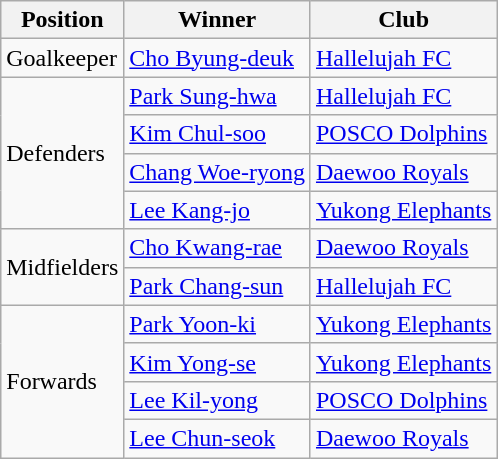<table class="wikitable">
<tr>
<th>Position</th>
<th>Winner</th>
<th>Club</th>
</tr>
<tr>
<td>Goalkeeper</td>
<td> <a href='#'>Cho Byung-deuk</a></td>
<td><a href='#'>Hallelujah FC</a></td>
</tr>
<tr>
<td rowspan="4">Defenders</td>
<td> <a href='#'>Park Sung-hwa</a></td>
<td><a href='#'>Hallelujah FC</a></td>
</tr>
<tr>
<td> <a href='#'>Kim Chul-soo</a></td>
<td><a href='#'>POSCO Dolphins</a></td>
</tr>
<tr>
<td> <a href='#'>Chang Woe-ryong</a></td>
<td><a href='#'>Daewoo Royals</a></td>
</tr>
<tr>
<td> <a href='#'>Lee Kang-jo</a></td>
<td><a href='#'>Yukong Elephants</a></td>
</tr>
<tr>
<td rowspan="2">Midfielders</td>
<td> <a href='#'>Cho Kwang-rae</a></td>
<td><a href='#'>Daewoo Royals</a></td>
</tr>
<tr>
<td> <a href='#'>Park Chang-sun</a></td>
<td><a href='#'>Hallelujah FC</a></td>
</tr>
<tr>
<td rowspan="4">Forwards</td>
<td> <a href='#'>Park Yoon-ki</a></td>
<td><a href='#'>Yukong Elephants</a></td>
</tr>
<tr>
<td> <a href='#'>Kim Yong-se</a></td>
<td><a href='#'>Yukong Elephants</a></td>
</tr>
<tr>
<td> <a href='#'>Lee Kil-yong</a></td>
<td><a href='#'>POSCO Dolphins</a></td>
</tr>
<tr>
<td> <a href='#'>Lee Chun-seok</a></td>
<td><a href='#'>Daewoo Royals</a></td>
</tr>
</table>
